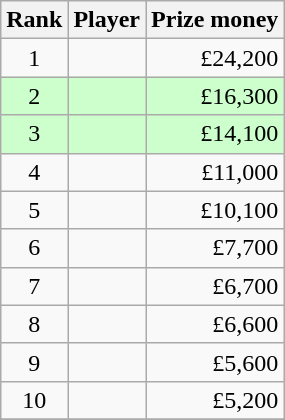<table class="wikitable" style=text-align:right; margin-left:1em">
<tr>
<th>Rank</th>
<th>Player</th>
<th>Prize money</th>
</tr>
<tr>
<td align=center>1</td>
<td style="text-align:left"></td>
<td>£24,200</td>
</tr>
<tr style="background-color:#ccffcc">
<td align=center>2</td>
<td style="text-align:left"></td>
<td>£16,300</td>
</tr>
<tr style="background-color:#ccffcc">
<td align=center>3</td>
<td style="text-align:left"></td>
<td>£14,100</td>
</tr>
<tr>
<td align=center>4</td>
<td style="text-align:left"></td>
<td>£11,000</td>
</tr>
<tr>
<td align=center>5</td>
<td style="text-align:left"></td>
<td>£10,100</td>
</tr>
<tr>
<td align=center>6</td>
<td style="text-align:left"></td>
<td>£7,700</td>
</tr>
<tr>
<td align=center>7</td>
<td style="text-align:left"></td>
<td>£6,700</td>
</tr>
<tr>
<td align=center>8</td>
<td style="text-align:left"></td>
<td>£6,600</td>
</tr>
<tr>
<td align=center>9</td>
<td style="text-align:left"></td>
<td>£5,600</td>
</tr>
<tr>
<td align=center>10</td>
<td style="text-align:left"></td>
<td>£5,200</td>
</tr>
<tr>
</tr>
</table>
